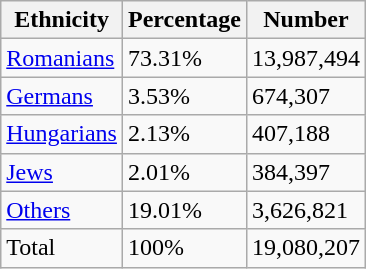<table class="wikitable">
<tr>
<th>Ethnicity</th>
<th>Percentage</th>
<th>Number</th>
</tr>
<tr>
<td><a href='#'>Romanians</a></td>
<td>73.31%</td>
<td>13,987,494</td>
</tr>
<tr>
<td><a href='#'>Germans</a></td>
<td>3.53%</td>
<td>674,307</td>
</tr>
<tr>
<td><a href='#'>Hungarians</a></td>
<td>2.13%</td>
<td>407,188</td>
</tr>
<tr>
<td><a href='#'>Jews</a></td>
<td>2.01%</td>
<td>384,397</td>
</tr>
<tr>
<td><a href='#'>Others</a></td>
<td>19.01%</td>
<td>3,626,821</td>
</tr>
<tr>
<td>Total</td>
<td>100%</td>
<td>19,080,207</td>
</tr>
</table>
